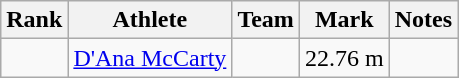<table class="wikitable sortable">
<tr>
<th>Rank</th>
<th>Athlete</th>
<th>Team</th>
<th>Mark</th>
<th>Notes</th>
</tr>
<tr>
<td align=center></td>
<td><a href='#'>D'Ana McCarty</a></td>
<td></td>
<td>22.76 m</td>
<td></td>
</tr>
</table>
